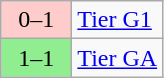<table class="wikitable">
<tr>
<td width="40px" bgcolor="#ffcccc" align="center">0–1</td>
<td><a href='#'>Tier G1</a></td>
</tr>
<tr>
<td width="40px"bgcolor="lightgreen" align="center">1–1</td>
<td><a href='#'>Tier GA</a></td>
</tr>
</table>
